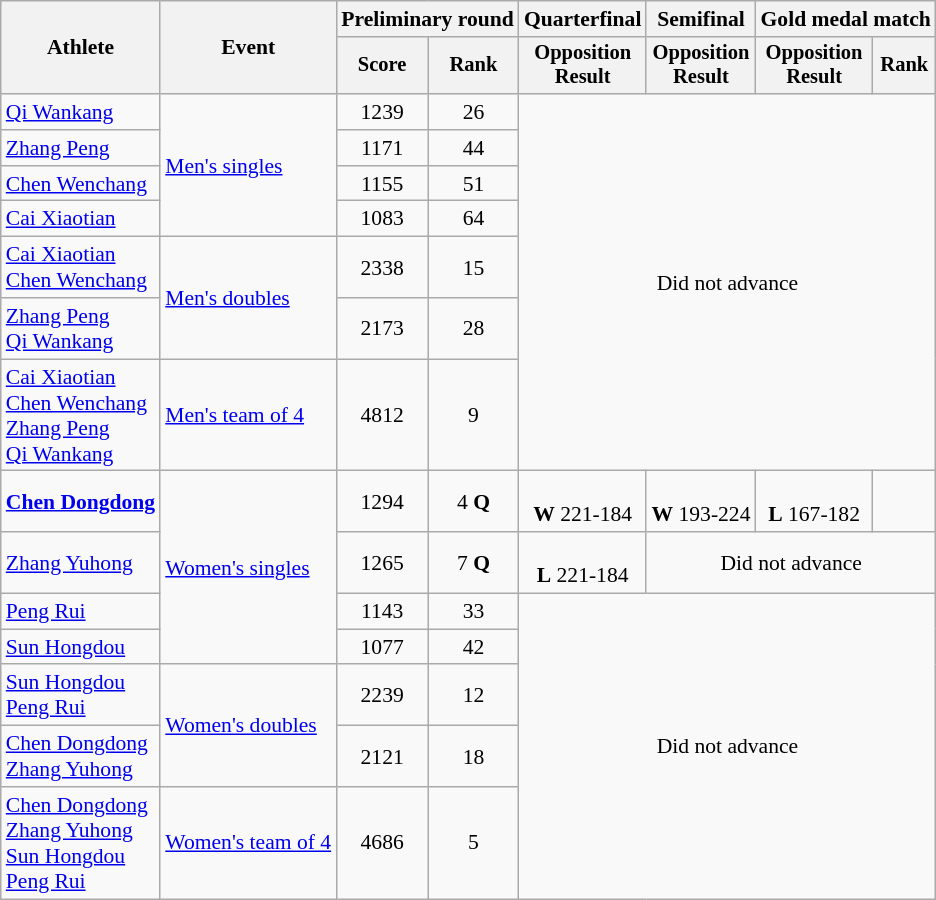<table class=wikitable style=font-size:90%;text-align:center>
<tr>
<th rowspan=2>Athlete</th>
<th rowspan=2>Event</th>
<th colspan=2>Preliminary round</th>
<th>Quarterfinal</th>
<th>Semifinal</th>
<th colspan=2>Gold medal match</th>
</tr>
<tr style=font-size:95%>
<th>Score</th>
<th>Rank</th>
<th>Opposition<br>Result</th>
<th>Opposition<br>Result</th>
<th>Opposition<br>Result</th>
<th>Rank</th>
</tr>
<tr>
<td align=left><a href='#'>Qi Wankang</a></td>
<td align=left rowspan=4><a href='#'>Men's singles</a></td>
<td>1239</td>
<td>26</td>
<td colspan=4 rowspan=7>Did not advance</td>
</tr>
<tr>
<td align=left><a href='#'>Zhang Peng</a></td>
<td>1171</td>
<td>44</td>
</tr>
<tr>
<td align=left><a href='#'>Chen Wenchang</a></td>
<td>1155</td>
<td>51</td>
</tr>
<tr>
<td align=left><a href='#'>Cai Xiaotian</a></td>
<td>1083</td>
<td>64</td>
</tr>
<tr>
<td align=left><a href='#'>Cai Xiaotian</a><br><a href='#'>Chen Wenchang</a></td>
<td align=left rowspan=2><a href='#'>Men's doubles</a></td>
<td>2338</td>
<td>15</td>
</tr>
<tr>
<td align=left><a href='#'>Zhang Peng</a><br><a href='#'>Qi Wankang</a></td>
<td>2173</td>
<td>28</td>
</tr>
<tr>
<td align=left><a href='#'>Cai Xiaotian</a><br><a href='#'>Chen Wenchang</a><br><a href='#'>Zhang Peng</a><br><a href='#'>Qi Wankang</a></td>
<td align=left><a href='#'>Men's team of 4</a></td>
<td>4812</td>
<td>9</td>
</tr>
<tr>
<td align=left><strong><a href='#'>Chen Dongdong</a></strong></td>
<td align=left rowspan=4><a href='#'>Women's singles</a></td>
<td>1294</td>
<td>4 <strong>Q</strong></td>
<td><br><strong>W</strong> 221-184</td>
<td><br><strong>W</strong> 193-224</td>
<td><br><strong>L</strong> 167-182</td>
<td></td>
</tr>
<tr>
<td align=left><a href='#'>Zhang Yuhong</a></td>
<td>1265</td>
<td>7 <strong>Q</strong></td>
<td><br><strong>L</strong> 221-184</td>
<td colspan=3>Did not advance</td>
</tr>
<tr>
<td align=left><a href='#'>Peng Rui</a></td>
<td>1143</td>
<td>33</td>
<td rowspan=5 colspan=4>Did not advance</td>
</tr>
<tr>
<td align=left><a href='#'>Sun Hongdou</a></td>
<td>1077</td>
<td>42</td>
</tr>
<tr>
<td align=left><a href='#'>Sun Hongdou</a><br><a href='#'>Peng Rui</a></td>
<td align=left rowspan=2><a href='#'>Women's doubles</a></td>
<td>2239</td>
<td>12</td>
</tr>
<tr>
<td align=left><a href='#'>Chen Dongdong</a><br><a href='#'>Zhang Yuhong</a></td>
<td>2121</td>
<td>18</td>
</tr>
<tr>
<td align=left><a href='#'>Chen Dongdong</a><br><a href='#'>Zhang Yuhong</a><br><a href='#'>Sun Hongdou</a><br><a href='#'>Peng Rui</a></td>
<td align=left rowspan=2><a href='#'>Women's team of 4</a></td>
<td>4686</td>
<td>5</td>
</tr>
</table>
